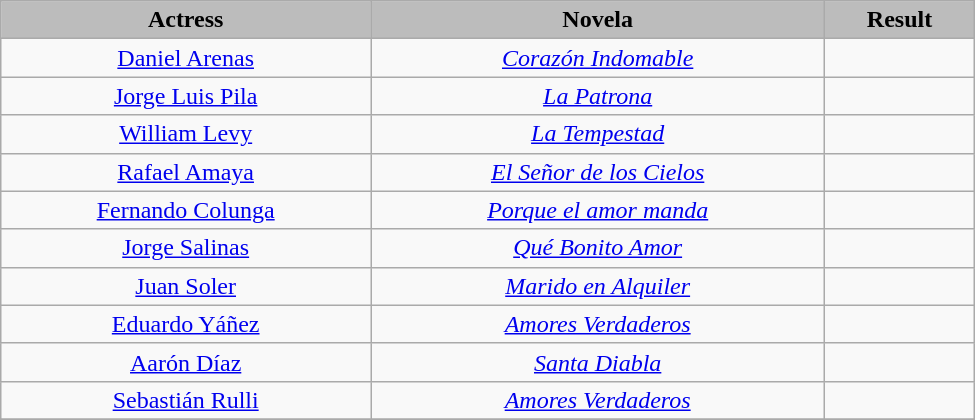<table class="wikitable" width=650px>
<tr style="text-align: center; top">
<th style="background:#bcbcbc;">Actress</th>
<th style="background:#bcbcbc;">Novela</th>
<th style="background:#bcbcbc;">Result</th>
</tr>
<tr style="text-align: center; top">
<td><a href='#'>Daniel Arenas</a></td>
<td><em><a href='#'>Corazón Indomable</a></em></td>
<td></td>
</tr>
<tr style="text-align: center; top">
<td><a href='#'>Jorge Luis Pila</a></td>
<td><em><a href='#'>La Patrona</a></em></td>
<td></td>
</tr>
<tr style="text-align: center; top">
<td><a href='#'>William Levy</a></td>
<td><em><a href='#'>La Tempestad</a></em></td>
<td></td>
</tr>
<tr style="text-align: center; top">
<td><a href='#'>Rafael Amaya</a></td>
<td><em><a href='#'>El Señor de los Cielos</a></em></td>
<td></td>
</tr>
<tr style="text-align: center; top">
<td><a href='#'>Fernando Colunga</a></td>
<td><em><a href='#'>Porque el amor manda</a></em></td>
<td></td>
</tr>
<tr style="text-align: center; top">
<td><a href='#'>Jorge Salinas</a></td>
<td><em><a href='#'>Qué Bonito Amor</a></em></td>
<td></td>
</tr>
<tr style="text-align: center; top">
<td><a href='#'>Juan Soler</a></td>
<td><em><a href='#'>Marido en Alquiler</a></em></td>
<td></td>
</tr>
<tr style="text-align: center; top">
<td><a href='#'>Eduardo Yáñez</a></td>
<td><em><a href='#'>Amores Verdaderos</a></em></td>
<td></td>
</tr>
<tr style="text-align: center; top">
<td><a href='#'>Aarón Díaz</a></td>
<td><em><a href='#'>Santa Diabla</a></em></td>
<td></td>
</tr>
<tr style="text-align: center; top">
<td><a href='#'>Sebastián Rulli</a></td>
<td><em><a href='#'>Amores Verdaderos</a></em></td>
<td></td>
</tr>
<tr style="text-align: center; top">
</tr>
</table>
